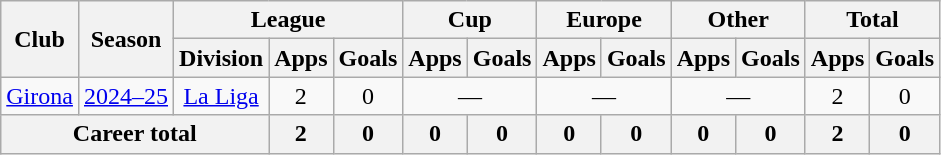<table class="wikitable" Style="text-align: center">
<tr>
<th rowspan="2">Club</th>
<th rowspan="2">Season</th>
<th colspan="3">League</th>
<th colspan="2">Cup</th>
<th colspan="2">Europe</th>
<th colspan="2">Other</th>
<th colspan="2">Total</th>
</tr>
<tr>
<th>Division</th>
<th>Apps</th>
<th>Goals</th>
<th>Apps</th>
<th>Goals</th>
<th>Apps</th>
<th>Goals</th>
<th>Apps</th>
<th>Goals</th>
<th>Apps</th>
<th>Goals</th>
</tr>
<tr>
<td><a href='#'>Girona</a></td>
<td><a href='#'>2024–25</a></td>
<td><a href='#'>La Liga</a></td>
<td>2</td>
<td>0</td>
<td colspan="2">—</td>
<td colspan="2">—</td>
<td colspan="2">—</td>
<td>2</td>
<td>0</td>
</tr>
<tr>
<th colspan="3">Career total</th>
<th>2</th>
<th>0</th>
<th>0</th>
<th>0</th>
<th>0</th>
<th>0</th>
<th>0</th>
<th>0</th>
<th>2</th>
<th>0</th>
</tr>
</table>
